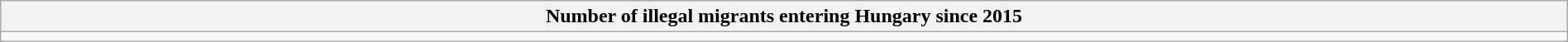<table class="wikitable" style="width:100%">
<tr>
<th>Number of illegal migrants entering Hungary since 2015</th>
</tr>
<tr style="vertical-align:top;">
<td></td>
</tr>
</table>
